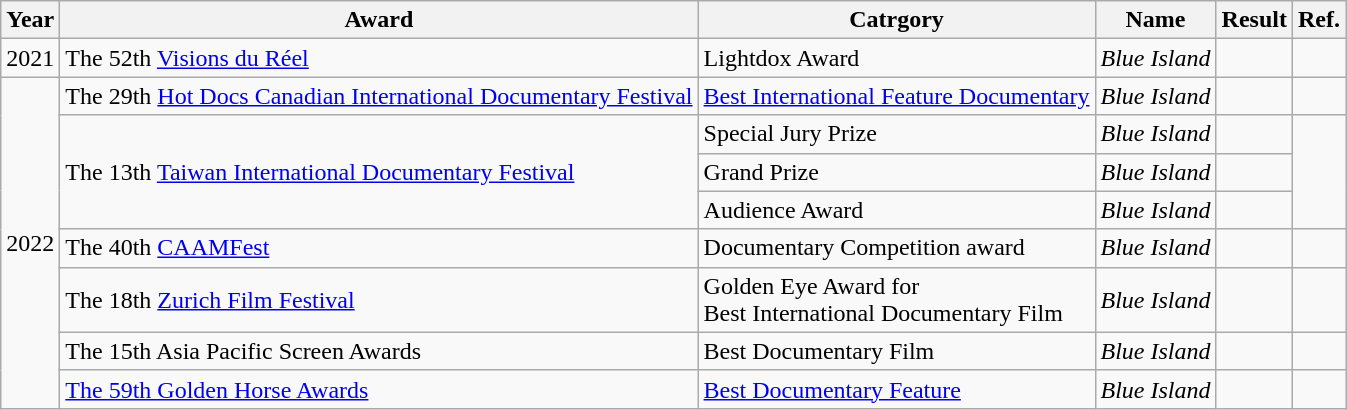<table class="wikitable">
<tr>
<th>Year</th>
<th>Award</th>
<th>Catrgory</th>
<th>Name</th>
<th>Result</th>
<th>Ref.</th>
</tr>
<tr>
<td>2021</td>
<td>The 52th <a href='#'>Visions du Réel</a></td>
<td>Lightdox Award</td>
<td><em>Blue Island</em></td>
<td></td>
<td></td>
</tr>
<tr>
<td rowspan="8">2022</td>
<td>The 29th <a href='#'>Hot Docs Canadian International Documentary Festival</a></td>
<td><a href='#'>Best International Feature Documentary</a></td>
<td><em>Blue Island</em></td>
<td></td>
<td></td>
</tr>
<tr>
<td rowspan="3">The 13th <a href='#'>Taiwan International Documentary Festival</a></td>
<td>Special Jury Prize</td>
<td><em>Blue Island</em></td>
<td></td>
<td rowspan="3"></td>
</tr>
<tr>
<td>Grand Prize</td>
<td><em>Blue Island</em></td>
<td></td>
</tr>
<tr>
<td>Audience Award</td>
<td><em>Blue Island</em></td>
<td></td>
</tr>
<tr>
<td>The 40th <a href='#'>CAAMFest</a></td>
<td>Documentary Competition award</td>
<td><em>Blue Island</em></td>
<td></td>
<td></td>
</tr>
<tr>
<td>The 18th <a href='#'>Zurich Film Festival</a></td>
<td>Golden Eye Award for<br>Best International Documentary Film</td>
<td><em>Blue Island</em></td>
<td></td>
<td></td>
</tr>
<tr>
<td>The 15th Asia Pacific Screen Awards</td>
<td>Best Documentary Film</td>
<td><em>Blue Island</em></td>
<td></td>
<td></td>
</tr>
<tr>
<td><a href='#'>The 59th Golden Horse Awards</a></td>
<td><a href='#'>Best Documentary Feature</a></td>
<td><em>Blue Island</em></td>
<td></td>
<td></td>
</tr>
</table>
